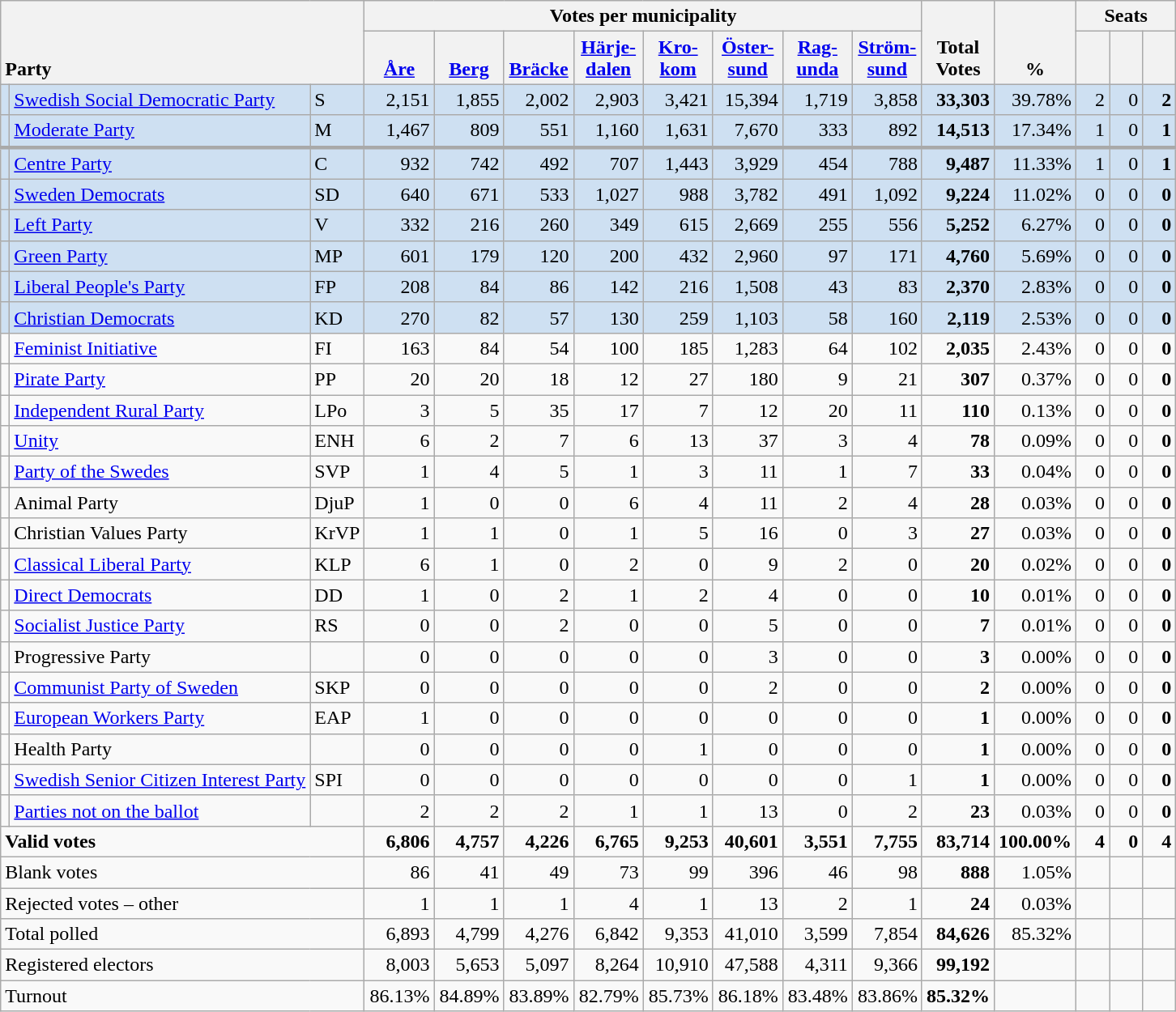<table class="wikitable" border="1" style="text-align:right;">
<tr>
<th style="text-align:left;" valign=bottom rowspan=2 colspan=3>Party</th>
<th colspan=8>Votes per municipality</th>
<th align=center valign=bottom rowspan=2 width="50">Total Votes</th>
<th align=center valign=bottom rowspan=2 width="50">%</th>
<th colspan=3>Seats</th>
</tr>
<tr>
<th align=center valign=bottom width="50"><a href='#'>Åre</a></th>
<th align=center valign=bottom width="50"><a href='#'>Berg</a></th>
<th align=center valign=bottom width="50"><a href='#'>Bräcke</a></th>
<th align=center valign=bottom width="50"><a href='#'>Härje- dalen</a></th>
<th align=center valign=bottom width="50"><a href='#'>Kro- kom</a></th>
<th align=center valign=bottom width="50"><a href='#'>Öster- sund</a></th>
<th align=center valign=bottom width="50"><a href='#'>Rag- unda</a></th>
<th align=center valign=bottom width="50"><a href='#'>Ström- sund</a></th>
<th align=center valign=bottom width="20"><small></small></th>
<th align=center valign=bottom width="20"><small><a href='#'></a></small></th>
<th align=center valign=bottom width="20"><small></small></th>
</tr>
<tr style="background:#CEE0F2;">
<td></td>
<td align=left style="white-space: nowrap;"><a href='#'>Swedish Social Democratic Party</a></td>
<td align=left>S</td>
<td>2,151</td>
<td>1,855</td>
<td>2,002</td>
<td>2,903</td>
<td>3,421</td>
<td>15,394</td>
<td>1,719</td>
<td>3,858</td>
<td><strong>33,303</strong></td>
<td>39.78%</td>
<td>2</td>
<td>0</td>
<td><strong>2</strong></td>
</tr>
<tr style="background:#CEE0F2;">
<td></td>
<td align=left><a href='#'>Moderate Party</a></td>
<td align=left>M</td>
<td>1,467</td>
<td>809</td>
<td>551</td>
<td>1,160</td>
<td>1,631</td>
<td>7,670</td>
<td>333</td>
<td>892</td>
<td><strong>14,513</strong></td>
<td>17.34%</td>
<td>1</td>
<td>0</td>
<td><strong>1</strong></td>
</tr>
<tr style="background:#CEE0F2; border-top:3px solid darkgray;">
<td></td>
<td align=left><a href='#'>Centre Party</a></td>
<td align=left>C</td>
<td>932</td>
<td>742</td>
<td>492</td>
<td>707</td>
<td>1,443</td>
<td>3,929</td>
<td>454</td>
<td>788</td>
<td><strong>9,487</strong></td>
<td>11.33%</td>
<td>1</td>
<td>0</td>
<td><strong>1</strong></td>
</tr>
<tr style="background:#CEE0F2;">
<td></td>
<td align=left><a href='#'>Sweden Democrats</a></td>
<td align=left>SD</td>
<td>640</td>
<td>671</td>
<td>533</td>
<td>1,027</td>
<td>988</td>
<td>3,782</td>
<td>491</td>
<td>1,092</td>
<td><strong>9,224</strong></td>
<td>11.02%</td>
<td>0</td>
<td>0</td>
<td><strong>0</strong></td>
</tr>
<tr style="background:#CEE0F2;">
<td></td>
<td align=left><a href='#'>Left Party</a></td>
<td align=left>V</td>
<td>332</td>
<td>216</td>
<td>260</td>
<td>349</td>
<td>615</td>
<td>2,669</td>
<td>255</td>
<td>556</td>
<td><strong>5,252</strong></td>
<td>6.27%</td>
<td>0</td>
<td>0</td>
<td><strong>0</strong></td>
</tr>
<tr style="background:#CEE0F2;">
<td></td>
<td align=left><a href='#'>Green Party</a></td>
<td align=left>MP</td>
<td>601</td>
<td>179</td>
<td>120</td>
<td>200</td>
<td>432</td>
<td>2,960</td>
<td>97</td>
<td>171</td>
<td><strong>4,760</strong></td>
<td>5.69%</td>
<td>0</td>
<td>0</td>
<td><strong>0</strong></td>
</tr>
<tr style="background:#CEE0F2;">
<td></td>
<td align=left><a href='#'>Liberal People's Party</a></td>
<td align=left>FP</td>
<td>208</td>
<td>84</td>
<td>86</td>
<td>142</td>
<td>216</td>
<td>1,508</td>
<td>43</td>
<td>83</td>
<td><strong>2,370</strong></td>
<td>2.83%</td>
<td>0</td>
<td>0</td>
<td><strong>0</strong></td>
</tr>
<tr style="background:#CEE0F2;">
<td></td>
<td align=left><a href='#'>Christian Democrats</a></td>
<td align=left>KD</td>
<td>270</td>
<td>82</td>
<td>57</td>
<td>130</td>
<td>259</td>
<td>1,103</td>
<td>58</td>
<td>160</td>
<td><strong>2,119</strong></td>
<td>2.53%</td>
<td>0</td>
<td>0</td>
<td><strong>0</strong></td>
</tr>
<tr>
<td></td>
<td align=left><a href='#'>Feminist Initiative</a></td>
<td align=left>FI</td>
<td>163</td>
<td>84</td>
<td>54</td>
<td>100</td>
<td>185</td>
<td>1,283</td>
<td>64</td>
<td>102</td>
<td><strong>2,035</strong></td>
<td>2.43%</td>
<td>0</td>
<td>0</td>
<td><strong>0</strong></td>
</tr>
<tr>
<td></td>
<td align=left><a href='#'>Pirate Party</a></td>
<td align=left>PP</td>
<td>20</td>
<td>20</td>
<td>18</td>
<td>12</td>
<td>27</td>
<td>180</td>
<td>9</td>
<td>21</td>
<td><strong>307</strong></td>
<td>0.37%</td>
<td>0</td>
<td>0</td>
<td><strong>0</strong></td>
</tr>
<tr>
<td></td>
<td align=left><a href='#'>Independent Rural Party</a></td>
<td align=left>LPo</td>
<td>3</td>
<td>5</td>
<td>35</td>
<td>17</td>
<td>7</td>
<td>12</td>
<td>20</td>
<td>11</td>
<td><strong>110</strong></td>
<td>0.13%</td>
<td>0</td>
<td>0</td>
<td><strong>0</strong></td>
</tr>
<tr>
<td></td>
<td align=left><a href='#'>Unity</a></td>
<td align=left>ENH</td>
<td>6</td>
<td>2</td>
<td>7</td>
<td>6</td>
<td>13</td>
<td>37</td>
<td>3</td>
<td>4</td>
<td><strong>78</strong></td>
<td>0.09%</td>
<td>0</td>
<td>0</td>
<td><strong>0</strong></td>
</tr>
<tr>
<td></td>
<td align=left><a href='#'>Party of the Swedes</a></td>
<td align=left>SVP</td>
<td>1</td>
<td>4</td>
<td>5</td>
<td>1</td>
<td>3</td>
<td>11</td>
<td>1</td>
<td>7</td>
<td><strong>33</strong></td>
<td>0.04%</td>
<td>0</td>
<td>0</td>
<td><strong>0</strong></td>
</tr>
<tr>
<td></td>
<td align=left>Animal Party</td>
<td align=left>DjuP</td>
<td>1</td>
<td>0</td>
<td>0</td>
<td>6</td>
<td>4</td>
<td>11</td>
<td>2</td>
<td>4</td>
<td><strong>28</strong></td>
<td>0.03%</td>
<td>0</td>
<td>0</td>
<td><strong>0</strong></td>
</tr>
<tr>
<td></td>
<td align=left>Christian Values Party</td>
<td align=left>KrVP</td>
<td>1</td>
<td>1</td>
<td>0</td>
<td>1</td>
<td>5</td>
<td>16</td>
<td>0</td>
<td>3</td>
<td><strong>27</strong></td>
<td>0.03%</td>
<td>0</td>
<td>0</td>
<td><strong>0</strong></td>
</tr>
<tr>
<td></td>
<td align=left><a href='#'>Classical Liberal Party</a></td>
<td align=left>KLP</td>
<td>6</td>
<td>1</td>
<td>0</td>
<td>2</td>
<td>0</td>
<td>9</td>
<td>2</td>
<td>0</td>
<td><strong>20</strong></td>
<td>0.02%</td>
<td>0</td>
<td>0</td>
<td><strong>0</strong></td>
</tr>
<tr>
<td></td>
<td align=left><a href='#'>Direct Democrats</a></td>
<td align=left>DD</td>
<td>1</td>
<td>0</td>
<td>2</td>
<td>1</td>
<td>2</td>
<td>4</td>
<td>0</td>
<td>0</td>
<td><strong>10</strong></td>
<td>0.01%</td>
<td>0</td>
<td>0</td>
<td><strong>0</strong></td>
</tr>
<tr>
<td></td>
<td align=left><a href='#'>Socialist Justice Party</a></td>
<td align=left>RS</td>
<td>0</td>
<td>0</td>
<td>2</td>
<td>0</td>
<td>0</td>
<td>5</td>
<td>0</td>
<td>0</td>
<td><strong>7</strong></td>
<td>0.01%</td>
<td>0</td>
<td>0</td>
<td><strong>0</strong></td>
</tr>
<tr>
<td></td>
<td align=left>Progressive Party</td>
<td></td>
<td>0</td>
<td>0</td>
<td>0</td>
<td>0</td>
<td>0</td>
<td>3</td>
<td>0</td>
<td>0</td>
<td><strong>3</strong></td>
<td>0.00%</td>
<td>0</td>
<td>0</td>
<td><strong>0</strong></td>
</tr>
<tr>
<td></td>
<td align=left><a href='#'>Communist Party of Sweden</a></td>
<td align=left>SKP</td>
<td>0</td>
<td>0</td>
<td>0</td>
<td>0</td>
<td>0</td>
<td>2</td>
<td>0</td>
<td>0</td>
<td><strong>2</strong></td>
<td>0.00%</td>
<td>0</td>
<td>0</td>
<td><strong>0</strong></td>
</tr>
<tr>
<td></td>
<td align=left><a href='#'>European Workers Party</a></td>
<td align=left>EAP</td>
<td>1</td>
<td>0</td>
<td>0</td>
<td>0</td>
<td>0</td>
<td>0</td>
<td>0</td>
<td>0</td>
<td><strong>1</strong></td>
<td>0.00%</td>
<td>0</td>
<td>0</td>
<td><strong>0</strong></td>
</tr>
<tr>
<td></td>
<td align=left>Health Party</td>
<td></td>
<td>0</td>
<td>0</td>
<td>0</td>
<td>0</td>
<td>1</td>
<td>0</td>
<td>0</td>
<td>0</td>
<td><strong>1</strong></td>
<td>0.00%</td>
<td>0</td>
<td>0</td>
<td><strong>0</strong></td>
</tr>
<tr>
<td></td>
<td align=left><a href='#'>Swedish Senior Citizen Interest Party</a></td>
<td align=left>SPI</td>
<td>0</td>
<td>0</td>
<td>0</td>
<td>0</td>
<td>0</td>
<td>0</td>
<td>0</td>
<td>1</td>
<td><strong>1</strong></td>
<td>0.00%</td>
<td>0</td>
<td>0</td>
<td><strong>0</strong></td>
</tr>
<tr>
<td></td>
<td align=left><a href='#'>Parties not on the ballot</a></td>
<td></td>
<td>2</td>
<td>2</td>
<td>2</td>
<td>1</td>
<td>1</td>
<td>13</td>
<td>0</td>
<td>2</td>
<td><strong>23</strong></td>
<td>0.03%</td>
<td>0</td>
<td>0</td>
<td><strong>0</strong></td>
</tr>
<tr style="font-weight:bold">
<td align=left colspan=3>Valid votes</td>
<td>6,806</td>
<td>4,757</td>
<td>4,226</td>
<td>6,765</td>
<td>9,253</td>
<td>40,601</td>
<td>3,551</td>
<td>7,755</td>
<td>83,714</td>
<td>100.00%</td>
<td>4</td>
<td>0</td>
<td>4</td>
</tr>
<tr>
<td align=left colspan=3>Blank votes</td>
<td>86</td>
<td>41</td>
<td>49</td>
<td>73</td>
<td>99</td>
<td>396</td>
<td>46</td>
<td>98</td>
<td><strong>888</strong></td>
<td>1.05%</td>
<td></td>
<td></td>
<td></td>
</tr>
<tr>
<td align=left colspan=3>Rejected votes – other</td>
<td>1</td>
<td>1</td>
<td>1</td>
<td>4</td>
<td>1</td>
<td>13</td>
<td>2</td>
<td>1</td>
<td><strong>24</strong></td>
<td>0.03%</td>
<td></td>
<td></td>
<td></td>
</tr>
<tr>
<td align=left colspan=3>Total polled</td>
<td>6,893</td>
<td>4,799</td>
<td>4,276</td>
<td>6,842</td>
<td>9,353</td>
<td>41,010</td>
<td>3,599</td>
<td>7,854</td>
<td><strong>84,626</strong></td>
<td>85.32%</td>
<td></td>
<td></td>
<td></td>
</tr>
<tr>
<td align=left colspan=3>Registered electors</td>
<td>8,003</td>
<td>5,653</td>
<td>5,097</td>
<td>8,264</td>
<td>10,910</td>
<td>47,588</td>
<td>4,311</td>
<td>9,366</td>
<td><strong>99,192</strong></td>
<td></td>
<td></td>
<td></td>
<td></td>
</tr>
<tr>
<td align=left colspan=3>Turnout</td>
<td>86.13%</td>
<td>84.89%</td>
<td>83.89%</td>
<td>82.79%</td>
<td>85.73%</td>
<td>86.18%</td>
<td>83.48%</td>
<td>83.86%</td>
<td><strong>85.32%</strong></td>
<td></td>
<td></td>
<td></td>
<td></td>
</tr>
</table>
